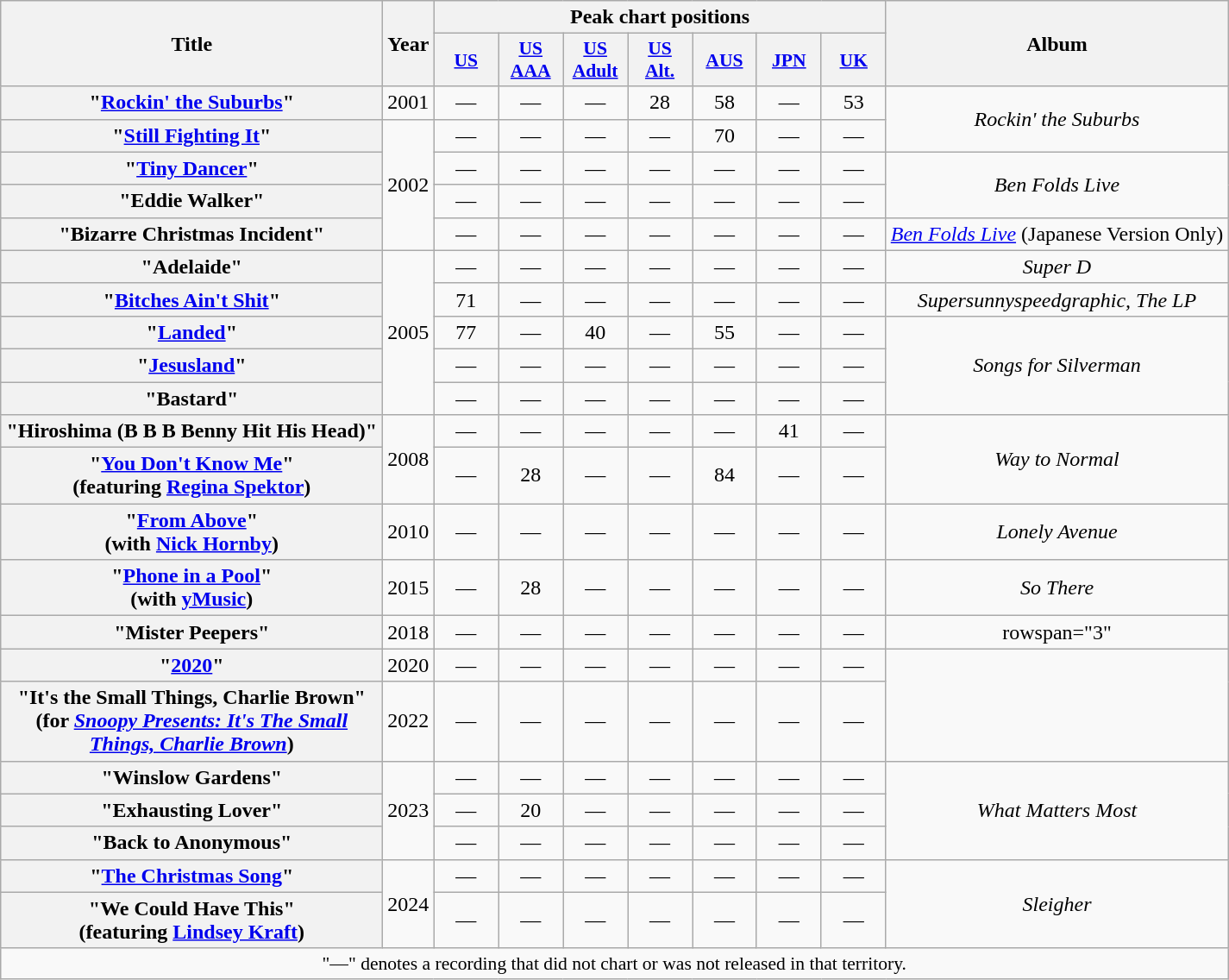<table class="wikitable plainrowheaders" style="text-align:center;" border="1">
<tr>
<th scope="col" rowspan="2" style="width:18em;">Title</th>
<th scope="col" rowspan="2">Year</th>
<th scope="col" colspan="7">Peak chart positions</th>
<th scope="col" rowspan="2">Album</th>
</tr>
<tr>
<th scope="col" style="width:3em;font-size:90%;"><a href='#'>US</a><br></th>
<th scope="col" style="width:3em;font-size:90%;"><a href='#'>US<br>AAA</a><br></th>
<th scope="col" style="width:3em;font-size:90%;"><a href='#'>US<br>Adult</a><br></th>
<th scope="col" style="width:3em;font-size:90%;"><a href='#'>US<br>Alt.</a><br></th>
<th scope="col" style="width:3em;font-size:90%;"><a href='#'>AUS</a><br></th>
<th scope="col" style="width:3em;font-size:90%;"><a href='#'>JPN</a><br></th>
<th scope="col" style="width:3em;font-size:90%;"><a href='#'>UK</a><br></th>
</tr>
<tr>
<th scope="row">"<a href='#'>Rockin' the Suburbs</a>"</th>
<td>2001</td>
<td>—</td>
<td>—</td>
<td>—</td>
<td>28</td>
<td>58</td>
<td>—</td>
<td>53</td>
<td rowspan="2"><em>Rockin' the Suburbs</em></td>
</tr>
<tr>
<th scope="row">"<a href='#'>Still Fighting It</a>"</th>
<td rowspan="4">2002</td>
<td>—</td>
<td>—</td>
<td>—</td>
<td>—</td>
<td>70</td>
<td>—</td>
<td>—</td>
</tr>
<tr>
<th scope="row">"<a href='#'>Tiny Dancer</a>"</th>
<td>—</td>
<td>—</td>
<td>—</td>
<td>—</td>
<td>—</td>
<td>—</td>
<td>—</td>
<td rowspan="2"><em>Ben Folds Live</em></td>
</tr>
<tr>
<th scope="row">"Eddie Walker"</th>
<td>—</td>
<td>—</td>
<td>—</td>
<td>—</td>
<td>—</td>
<td>—</td>
<td>—</td>
</tr>
<tr>
<th scope="row">"Bizarre Christmas Incident"</th>
<td>—</td>
<td>—</td>
<td>—</td>
<td>—</td>
<td>—</td>
<td>—</td>
<td>—</td>
<td><em><a href='#'>Ben Folds Live</a></em> (Japanese Version Only)</td>
</tr>
<tr>
<th scope="row">"Adelaide"</th>
<td rowspan="5">2005</td>
<td>—</td>
<td>—</td>
<td>—</td>
<td>—</td>
<td>—</td>
<td>—</td>
<td>—</td>
<td><em>Super D</em></td>
</tr>
<tr>
<th scope="row">"<a href='#'>Bitches Ain't Shit</a>"</th>
<td>71</td>
<td>—</td>
<td>—</td>
<td>—</td>
<td>—</td>
<td>—</td>
<td>—</td>
<td><em>Supersunnyspeedgraphic, The LP</em></td>
</tr>
<tr>
<th scope="row">"<a href='#'>Landed</a>"</th>
<td>77</td>
<td>—</td>
<td>40</td>
<td>—</td>
<td>55</td>
<td>—</td>
<td>—</td>
<td rowspan="3"><em>Songs for Silverman</em></td>
</tr>
<tr>
<th scope="row">"<a href='#'>Jesusland</a>"</th>
<td>—</td>
<td>—</td>
<td>—</td>
<td>—</td>
<td>—</td>
<td>—</td>
<td>—</td>
</tr>
<tr>
<th scope="row">"Bastard"</th>
<td>—</td>
<td>—</td>
<td>—</td>
<td>—</td>
<td>—</td>
<td>—</td>
<td>—</td>
</tr>
<tr>
<th scope="row">"Hiroshima (B B B Benny Hit His Head)"</th>
<td rowspan="2">2008</td>
<td>—</td>
<td>—</td>
<td>—</td>
<td>—</td>
<td>—</td>
<td>41</td>
<td>—</td>
<td rowspan="2"><em>Way to Normal</em></td>
</tr>
<tr>
<th scope="row">"<a href='#'>You Don't Know Me</a>"<br><span>(featuring <a href='#'>Regina Spektor</a>)</span></th>
<td>—</td>
<td>28</td>
<td>—</td>
<td>—</td>
<td>84</td>
<td>—</td>
<td>—</td>
</tr>
<tr>
<th scope="row">"<a href='#'>From Above</a>"<br><span>(with <a href='#'>Nick Hornby</a>)</span></th>
<td>2010</td>
<td>—</td>
<td>—</td>
<td>—</td>
<td>—</td>
<td>—</td>
<td>—</td>
<td>—</td>
<td><em>Lonely Avenue</em></td>
</tr>
<tr>
<th scope="row">"<a href='#'>Phone in a Pool</a>"<br><span>(with <a href='#'>yMusic</a>)</span></th>
<td>2015</td>
<td>—</td>
<td>28</td>
<td>—</td>
<td>—</td>
<td>—</td>
<td>—</td>
<td>—</td>
<td><em>So There</em></td>
</tr>
<tr>
<th scope="row">"Mister Peepers"</th>
<td>2018</td>
<td>—</td>
<td>—</td>
<td>—</td>
<td>—</td>
<td>—</td>
<td>—</td>
<td>—</td>
<td>rowspan="3" </td>
</tr>
<tr>
<th scope="row">"<a href='#'>2020</a>"</th>
<td>2020</td>
<td>—</td>
<td>—</td>
<td>—</td>
<td>—</td>
<td>—</td>
<td>—</td>
<td>—</td>
</tr>
<tr>
<th scope="row">"It's the Small Things, Charlie Brown"<br><span>(for <em><a href='#'>Snoopy Presents: It's The Small Things, Charlie Brown</a></em>)</span></th>
<td>2022</td>
<td>—</td>
<td>—</td>
<td>—</td>
<td>—</td>
<td>—</td>
<td>—</td>
<td>—</td>
</tr>
<tr>
<th scope="row">"Winslow Gardens"</th>
<td rowspan="3">2023</td>
<td>—</td>
<td>—</td>
<td>—</td>
<td>—</td>
<td>—</td>
<td>—</td>
<td>—</td>
<td rowspan="3"><em>What Matters Most</em></td>
</tr>
<tr>
<th scope="row">"Exhausting Lover"</th>
<td>—</td>
<td>20</td>
<td>—</td>
<td>—</td>
<td>—</td>
<td>—</td>
<td>—</td>
</tr>
<tr>
<th scope="row">"Back to Anonymous"</th>
<td>—</td>
<td>—</td>
<td>—</td>
<td>—</td>
<td>—</td>
<td>—</td>
<td>—</td>
</tr>
<tr>
<th scope="row">"<a href='#'>The Christmas Song</a>"</th>
<td rowspan="2">2024</td>
<td>—</td>
<td>—</td>
<td>—</td>
<td>—</td>
<td>—</td>
<td>—</td>
<td>—</td>
<td rowspan="2"><em>Sleigher</em></td>
</tr>
<tr>
<th scope="row">"We Could Have This"<br><span>(featuring <a href='#'>Lindsey Kraft</a>)</span></th>
<td>—</td>
<td>—</td>
<td>—</td>
<td>—</td>
<td>—</td>
<td>—</td>
<td>—</td>
</tr>
<tr>
<td colspan="10" style="font-size:90%">"—" denotes a recording that did not chart or was not released in that territory.</td>
</tr>
</table>
